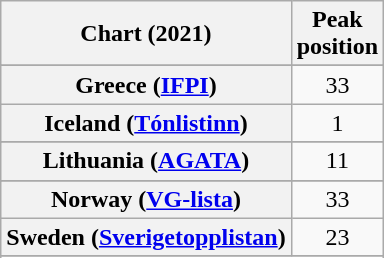<table class="wikitable sortable plainrowheaders" style="text-align:center">
<tr>
<th scope="col">Chart (2021)</th>
<th scope="col">Peak<br>position</th>
</tr>
<tr>
</tr>
<tr>
</tr>
<tr>
<th scope="row">Greece (<a href='#'>IFPI</a>)</th>
<td>33</td>
</tr>
<tr>
<th scope="row">Iceland (<a href='#'>Tónlistinn</a>)</th>
<td>1</td>
</tr>
<tr>
</tr>
<tr>
<th scope="row">Lithuania (<a href='#'>AGATA</a>)</th>
<td>11</td>
</tr>
<tr>
</tr>
<tr>
<th scope="row">Norway (<a href='#'>VG-lista</a>)</th>
<td>33</td>
</tr>
<tr>
<th scope="row">Sweden (<a href='#'>Sverigetopplistan</a>)</th>
<td>23</td>
</tr>
<tr>
</tr>
<tr>
</tr>
<tr>
</tr>
</table>
